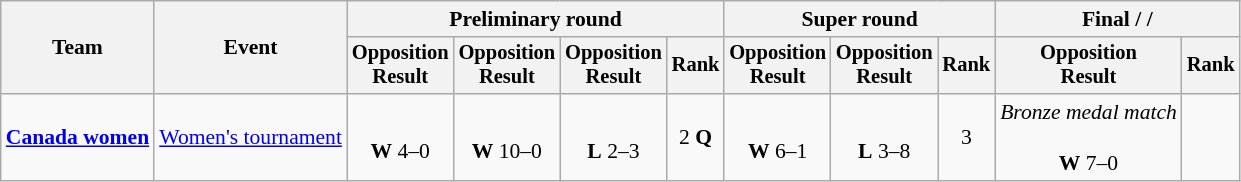<table class="wikitable" style="font-size:90%;text-align:center">
<tr>
<th rowspan=2>Team</th>
<th rowspan=2>Event</th>
<th colspan=4>Preliminary round</th>
<th colspan=3>Super round</th>
<th colspan=2>Final /  / </th>
</tr>
<tr style=font-size:95%>
<th>Opposition<br>Result</th>
<th>Opposition<br>Result</th>
<th>Opposition<br>Result</th>
<th>Rank</th>
<th>Opposition<br>Result</th>
<th>Opposition<br>Result</th>
<th>Rank</th>
<th>Opposition<br>Result</th>
<th>Rank</th>
</tr>
<tr>
<td style="text-align:left"><strong><a href='#'>Canada women</a></strong></td>
<td style="text-align:left"><a href='#'>Women's tournament</a></td>
<td><br><strong>W</strong> 4–0</td>
<td><br><strong>W</strong> 10–0</td>
<td><br><strong>L</strong> 2–3</td>
<td>2 <strong>Q</strong></td>
<td><br><strong>W</strong> 6–1</td>
<td><br><strong>L</strong> 3–8</td>
<td>3</td>
<td><em>Bronze medal match</em><br><br><strong>W</strong> 7–0</td>
<td></td>
</tr>
</table>
